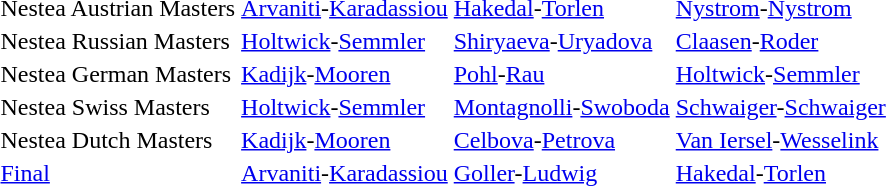<table>
<tr>
<td>Nestea Austrian Masters</td>
<td> <a href='#'>Arvaniti</a>-<a href='#'>Karadassiou</a></td>
<td> <a href='#'>Hakedal</a>-<a href='#'>Torlen</a></td>
<td> <a href='#'>Nystrom</a>-<a href='#'>Nystrom</a></td>
</tr>
<tr>
<td>Nestea Russian Masters</td>
<td> <a href='#'>Holtwick</a>-<a href='#'>Semmler</a></td>
<td> <a href='#'>Shiryaeva</a>-<a href='#'>Uryadova</a></td>
<td> <a href='#'>Claasen</a>-<a href='#'>Roder</a></td>
</tr>
<tr>
<td>Nestea German Masters</td>
<td> <a href='#'>Kadijk</a>-<a href='#'>Mooren</a></td>
<td> <a href='#'>Pohl</a>-<a href='#'>Rau</a></td>
<td> <a href='#'>Holtwick</a>-<a href='#'>Semmler</a></td>
</tr>
<tr>
<td>Nestea Swiss Masters</td>
<td> <a href='#'>Holtwick</a>-<a href='#'>Semmler</a></td>
<td> <a href='#'>Montagnolli</a>-<a href='#'>Swoboda</a></td>
<td> <a href='#'>Schwaiger</a>-<a href='#'>Schwaiger</a></td>
</tr>
<tr>
<td>Nestea Dutch Masters</td>
<td> <a href='#'>Kadijk</a>-<a href='#'>Mooren</a></td>
<td> <a href='#'>Celbova</a>-<a href='#'>Petrova</a></td>
<td> <a href='#'>Van Iersel</a>-<a href='#'>Wesselink</a></td>
</tr>
<tr>
<td><a href='#'>Final</a></td>
<td> <a href='#'>Arvaniti</a>-<a href='#'>Karadassiou</a></td>
<td> <a href='#'>Goller</a>-<a href='#'>Ludwig</a></td>
<td> <a href='#'>Hakedal</a>-<a href='#'>Torlen</a></td>
</tr>
</table>
